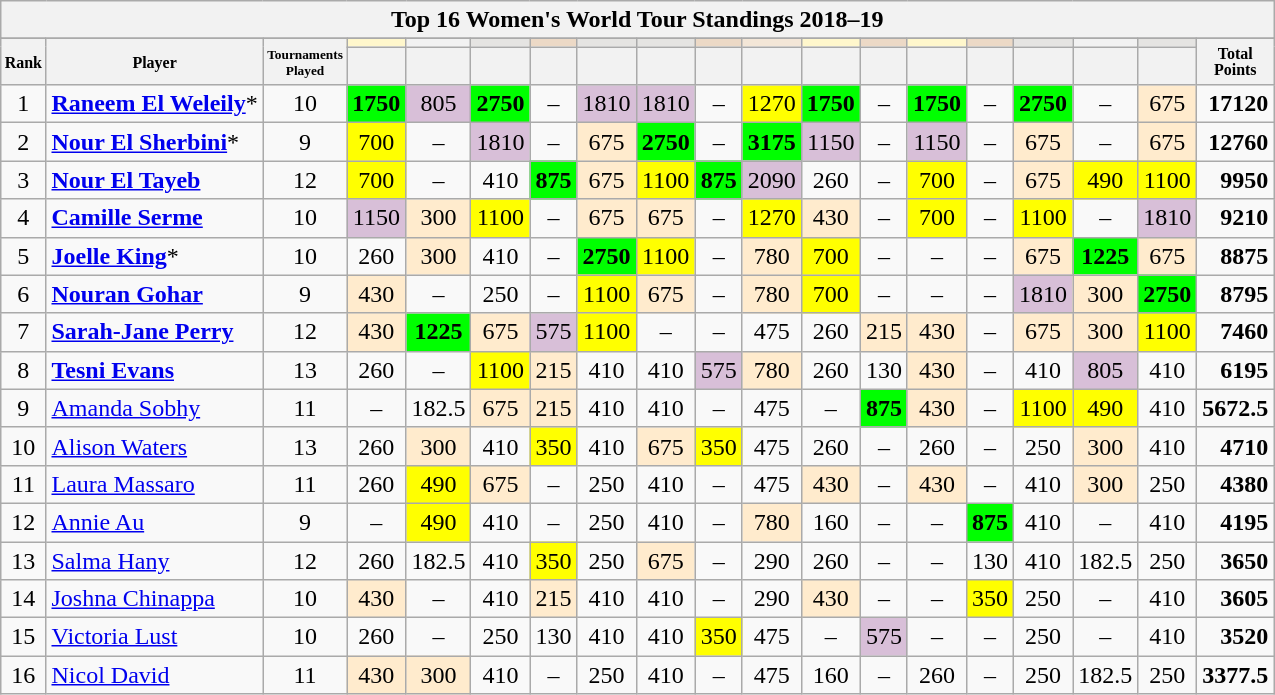<table class="wikitable sortable">
<tr>
<th colspan=19 align="center">Top 16 Women's World Tour Standings 2018–19</th>
</tr>
<tr>
</tr>
<tr style="font-size:8pt;font-weight:bold">
<th rowspan=2 align="center">Rank</th>
<th rowspan=2 align="center">Player</th>
<th rowspan=2 align="center"><small>Tournaments<br>Played</small></th>
<th style="background:#fff7cc;"><small></small></th>
<th style="background:#f2f2f2;"><small></small></th>
<th style="background:#E5E4E2;"><small></small></th>
<th style="background:#ecd9c6;"><small></small></th>
<th style="background:#E5E4E2;"><small></small></th>
<th style="background:#E5E4E2;"><small></small></th>
<th style="background:#ecd9c6;"><small></small></th>
<th style="background:#F3E6D7;"><small></small></th>
<th style="background:#fff7cc;"><small></small></th>
<th style="background:#ecd9c6;"><small></small></th>
<th style="background:#fff7cc;"><small></small></th>
<th style="background:#ecd9c6;"><small></small></th>
<th style="background:#E5E4E2;"><small></small></th>
<th style="background:#f2f2f2;"><small></small></th>
<th style="background:#E5E4E2;"><small></small></th>
<th rowspan=2 align="center">Total<br>Points</th>
</tr>
<tr>
<th data-sort-type=number> </th>
<th data-sort-type=number></th>
<th data-sort-type=number></th>
<th data-sort-type=number></th>
<th data-sort-type=number></th>
<th data-sort-type=number></th>
<th data-sort-type=number></th>
<th data-sort-type=number></th>
<th data-sort-type=number></th>
<th data-sort-type=number></th>
<th data-sort-type=number></th>
<th data-sort-type=number></th>
<th data-sort-type=number></th>
<th data-sort-type=number></th>
<th data-sort-type=number></th>
</tr>
<tr>
<td align=center>1</td>
<td> <strong><a href='#'>Raneem El Weleily</a></strong>*</td>
<td align=center>10</td>
<td align=center style="background:#00ff00"><strong>1750</strong></td>
<td align=center style="background:#D8BFD8">805</td>
<td align=center style="background:#00ff00"><strong>2750</strong></td>
<td align=center>–</td>
<td align=center style="background:#D8BFD8">1810</td>
<td align=center style="background:#D8BFD8">1810</td>
<td align=center>–</td>
<td align=center style="background:#ffff00">1270</td>
<td align=center style="background:#00ff00"><strong>1750</strong></td>
<td align=center>–</td>
<td align=center style="background:#00ff00"><strong>1750</strong></td>
<td align=center>–</td>
<td align=center style="background:#00ff00"><strong>2750</strong></td>
<td align=center>–</td>
<td align=center style="background:#ffebcd">675</td>
<td align=right><strong>17120</strong></td>
</tr>
<tr>
<td align=center>2</td>
<td> <strong><a href='#'>Nour El Sherbini</a></strong>*</td>
<td align=center>9</td>
<td align=center style="background:#ffff00">700</td>
<td align=center>–</td>
<td align=center style="background:#D8BFD8">1810</td>
<td align=center>–</td>
<td align=center style="background:#ffebcd">675</td>
<td align=center style="background:#00ff00"><strong>2750</strong></td>
<td align=center>–</td>
<td align=center style="background:#00ff00"><strong>3175</strong></td>
<td align=center style="background:#D8BFD8">1150</td>
<td align=center>–</td>
<td align=center style="background:#D8BFD8">1150</td>
<td align=center>–</td>
<td align=center style="background:#ffebcd">675</td>
<td align=center>–</td>
<td align=center style="background:#ffebcd">675</td>
<td align=right><strong>12760</strong></td>
</tr>
<tr>
<td align=center>3</td>
<td> <strong><a href='#'>Nour El Tayeb</a></strong></td>
<td align=center>12</td>
<td align=center style="background:#ffff00">700</td>
<td align=center>–</td>
<td align=center>410</td>
<td align=center style="background:#00ff00"><strong>875</strong></td>
<td align=center style="background:#ffebcd">675</td>
<td align=center style="background:#ffff00">1100</td>
<td align=center style="background:#00ff00"><strong>875</strong></td>
<td align=center style="background:#D8BFD8">2090</td>
<td align=center>260</td>
<td align=center>–</td>
<td align=center style="background:#ffff00">700</td>
<td align=center>–</td>
<td align=center style="background:#ffebcd">675</td>
<td align=center style="background:#ffff00">490</td>
<td align=center style="background:#ffff00">1100</td>
<td align=right><strong>9950</strong></td>
</tr>
<tr>
<td align=center>4</td>
<td> <strong><a href='#'>Camille Serme</a></strong></td>
<td align=center>10</td>
<td align=center style="background:#D8BFD8">1150</td>
<td align=center style="background:#ffebcd">300</td>
<td align=center style="background:#ffff00">1100</td>
<td align=center>–</td>
<td align=center style="background:#ffebcd">675</td>
<td align=center style="background:#ffebcd">675</td>
<td align=center>–</td>
<td align=center style="background:#ffff00">1270</td>
<td align=center style="background:#ffebcd">430</td>
<td align=center>–</td>
<td align=center style="background:#ffff00">700</td>
<td align=center>–</td>
<td align=center style="background:#ffff00">1100</td>
<td align=center>–</td>
<td align=center style="background:#D8BFD8">1810</td>
<td align=right><strong>9210</strong></td>
</tr>
<tr>
<td align=center>5</td>
<td> <strong><a href='#'>Joelle King</a></strong>*</td>
<td align=center>10</td>
<td align=center>260</td>
<td align=center style="background:#ffebcd">300</td>
<td align=center>410</td>
<td align=center>–</td>
<td align=center style="background:#00ff00"><strong>2750</strong></td>
<td align=center style="background:#ffff00">1100</td>
<td align=center>–</td>
<td align=center style="background:#ffebcd">780</td>
<td align=center style="background:#ffff00">700</td>
<td align=center>–</td>
<td align=center>–</td>
<td align=center>–</td>
<td align=center style="background:#ffebcd">675</td>
<td align=center style="background:#00ff00"><strong>1225</strong></td>
<td align=center style="background:#ffebcd">675</td>
<td align=right><strong>8875</strong></td>
</tr>
<tr>
<td align=center>6</td>
<td> <strong><a href='#'>Nouran Gohar</a></strong></td>
<td align=center>9</td>
<td align=center style="background:#ffebcd">430</td>
<td align=center>–</td>
<td align=center>250</td>
<td align=center>–</td>
<td align=center style="background:#ffff00">1100</td>
<td align=center style="background:#ffebcd">675</td>
<td align=center>–</td>
<td align=center style="background:#ffebcd">780</td>
<td align=center style="background:#ffff00">700</td>
<td align=center>–</td>
<td align=center>–</td>
<td align=center>–</td>
<td align=center style="background:#D8BFD8">1810</td>
<td align=center style="background:#ffebcd">300</td>
<td align=center style="background:#00ff00"><strong>2750</strong></td>
<td align=right><strong>8795</strong></td>
</tr>
<tr>
<td align=center>7</td>
<td> <strong><a href='#'>Sarah-Jane Perry</a></strong></td>
<td align=center>12</td>
<td align=center style="background:#ffebcd">430</td>
<td align=center style="background:#00ff00"><strong>1225</strong></td>
<td align=center style="background:#ffebcd">675</td>
<td align=center style="background:#D8BFD8">575</td>
<td align=center style="background:#ffff00">1100</td>
<td align=center>–</td>
<td align=center>–</td>
<td align=center>475</td>
<td align=center>260</td>
<td align=center style="background:#ffebcd">215</td>
<td align=center style="background:#ffebcd">430</td>
<td align=center>–</td>
<td align=center style="background:#ffebcd">675</td>
<td align=center style="background:#ffebcd">300</td>
<td align=center style="background:#ffff00">1100</td>
<td align=right><strong>7460</strong></td>
</tr>
<tr>
<td align=center>8</td>
<td> <strong><a href='#'>Tesni Evans</a></strong></td>
<td align=center>13</td>
<td align=center>260</td>
<td align=center>–</td>
<td align=center style="background:#ffff00">1100</td>
<td align=center style="background:#ffebcd">215</td>
<td align=center>410</td>
<td align=center>410</td>
<td align=center style="background:#D8BFD8">575</td>
<td align=center style="background:#ffebcd">780</td>
<td align=center>260</td>
<td align=center>130</td>
<td align=center style="background:#ffebcd">430</td>
<td align=center>–</td>
<td align=center>410</td>
<td align=center style="background:#D8BFD8">805</td>
<td align=center>410</td>
<td align=right><strong>6195</strong></td>
</tr>
<tr>
<td align=center>9</td>
<td> <a href='#'>Amanda Sobhy</a></td>
<td align=center>11</td>
<td align=center>–</td>
<td align=center>182.5</td>
<td align=center style="background:#ffebcd">675</td>
<td align=center style="background:#ffebcd">215</td>
<td align=center>410</td>
<td align=center>410</td>
<td align=center>–</td>
<td align=center>475</td>
<td align=center>–</td>
<td align=center style="background:#00ff00"><strong>875</strong></td>
<td align=center style="background:#ffebcd">430</td>
<td align=center>–</td>
<td align=center style="background:#ffff00">1100</td>
<td align=center style="background:#ffff00">490</td>
<td align=center>410</td>
<td align=right><strong>5672.5</strong></td>
</tr>
<tr>
<td align=center>10</td>
<td> <a href='#'>Alison Waters</a></td>
<td align=center>13</td>
<td align=center>260</td>
<td align=center style="background:#ffebcd">300</td>
<td align=center>410</td>
<td align=center style="background:#ffff00">350</td>
<td align=center>410</td>
<td align=center style="background:#ffebcd">675</td>
<td align=center style="background:#ffff00">350</td>
<td align=center>475</td>
<td align=center>260</td>
<td align=center>–</td>
<td align=center>260</td>
<td align=center>–</td>
<td align=center>250</td>
<td align=center style="background:#ffebcd">300</td>
<td align=center>410</td>
<td align=right><strong>4710</strong></td>
</tr>
<tr>
<td align=center>11</td>
<td> <a href='#'>Laura Massaro</a></td>
<td align=center>11</td>
<td align=center>260</td>
<td align=center style="background:#ffff00">490</td>
<td align=center style="background:#ffebcd">675</td>
<td align=center>–</td>
<td align=center>250</td>
<td align=center>410</td>
<td align=center>–</td>
<td align=center>475</td>
<td align=center style="background:#ffebcd">430</td>
<td align=center>–</td>
<td align=center style="background:#ffebcd">430</td>
<td align=center>–</td>
<td align=center>410</td>
<td align=center style="background:#ffebcd">300</td>
<td align=center>250</td>
<td align=right><strong>4380</strong></td>
</tr>
<tr>
<td align=center>12</td>
<td> <a href='#'>Annie Au</a></td>
<td align=center>9</td>
<td align=center>–</td>
<td align=center style="background:#ffff00">490</td>
<td align=center>410</td>
<td align=center>–</td>
<td align=center>250</td>
<td align=center>410</td>
<td align=center>–</td>
<td align=center style="background:#ffebcd">780</td>
<td align=center>160</td>
<td align=center>–</td>
<td align=center>–</td>
<td align=center style="background:#00ff00"><strong>875</strong></td>
<td align=center>410</td>
<td align=center>–</td>
<td align=center>410</td>
<td align=right><strong>4195</strong></td>
</tr>
<tr>
<td align=center>13</td>
<td> <a href='#'>Salma Hany</a></td>
<td align=center>12</td>
<td align=center>260</td>
<td align=center>182.5</td>
<td align=center>410</td>
<td align=center style="background:#ffff00">350</td>
<td align=center>250</td>
<td align=center style="background:#ffebcd">675</td>
<td align=center>–</td>
<td align=center>290</td>
<td align=center>260</td>
<td align=center>–</td>
<td align=center>–</td>
<td align=center>130</td>
<td align=center>410</td>
<td align=center>182.5</td>
<td align=center>250</td>
<td align=right><strong>3650</strong></td>
</tr>
<tr>
<td align=center>14</td>
<td> <a href='#'>Joshna Chinappa</a></td>
<td align=center>10</td>
<td align=center style="background:#ffebcd">430</td>
<td align=center>–</td>
<td align=center>410</td>
<td align=center style="background:#ffebcd">215</td>
<td align=center>410</td>
<td align=center>410</td>
<td align=center>–</td>
<td align=center>290</td>
<td align=center style="background:#ffebcd">430</td>
<td align=center>–</td>
<td align=center>–</td>
<td align=center style="background:#ffff00">350</td>
<td align=center>250</td>
<td align=center>–</td>
<td align=center>410</td>
<td align=right><strong>3605</strong></td>
</tr>
<tr>
<td align=center>15</td>
<td> <a href='#'>Victoria Lust</a></td>
<td align=center>10</td>
<td align=center>260</td>
<td align=center>–</td>
<td align=center>250</td>
<td align=center>130</td>
<td align=center>410</td>
<td align=center>410</td>
<td align=center style="background:#ffff00">350</td>
<td align=center>475</td>
<td align=center>–</td>
<td align=center style="background:#D8BFD8">575</td>
<td align=center>–</td>
<td align=center>–</td>
<td align=center>250</td>
<td align=center>–</td>
<td align=center>410</td>
<td align=right><strong>3520</strong></td>
</tr>
<tr>
<td align=center>16</td>
<td> <a href='#'>Nicol David</a></td>
<td align=center>11</td>
<td align=center style="background:#ffebcd">430</td>
<td align=center style="background:#ffebcd">300</td>
<td align=center>410</td>
<td align=center>–</td>
<td align=center>250</td>
<td align=center>410</td>
<td align=center>–</td>
<td align=center>475</td>
<td align=center>160</td>
<td align=center>–</td>
<td align=center>260</td>
<td align=center>–</td>
<td align=center>250</td>
<td align=center>182.5</td>
<td align=center>250</td>
<td align=right><strong>3377.5</strong><br></td>
</tr>
</table>
